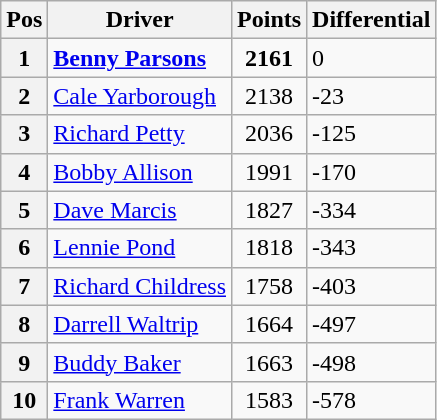<table class="wikitable">
<tr>
<th>Pos</th>
<th>Driver</th>
<th>Points</th>
<th>Differential</th>
</tr>
<tr>
<th>1 </th>
<td><strong><a href='#'>Benny Parsons</a></strong></td>
<td style="text-align:center;"><strong>2161</strong></td>
<td>0</td>
</tr>
<tr>
<th>2 </th>
<td><a href='#'>Cale Yarborough</a></td>
<td style="text-align:center;">2138</td>
<td>-23</td>
</tr>
<tr>
<th>3 </th>
<td><a href='#'>Richard Petty</a></td>
<td style="text-align:center;">2036</td>
<td>-125</td>
</tr>
<tr>
<th>4 </th>
<td><a href='#'>Bobby Allison</a></td>
<td style="text-align:center;">1991</td>
<td>-170</td>
</tr>
<tr>
<th>5 </th>
<td><a href='#'>Dave Marcis</a></td>
<td style="text-align:center;">1827</td>
<td>-334</td>
</tr>
<tr>
<th>6 </th>
<td><a href='#'>Lennie Pond</a></td>
<td style="text-align:center;">1818</td>
<td>-343</td>
</tr>
<tr>
<th>7 </th>
<td><a href='#'>Richard Childress</a></td>
<td style="text-align:center;">1758</td>
<td>-403</td>
</tr>
<tr>
<th>8 </th>
<td><a href='#'>Darrell Waltrip</a></td>
<td style="text-align:center;">1664</td>
<td>-497</td>
</tr>
<tr>
<th>9 </th>
<td><a href='#'>Buddy Baker</a></td>
<td style="text-align:center;">1663</td>
<td>-498</td>
</tr>
<tr>
<th>10 </th>
<td><a href='#'>Frank Warren</a></td>
<td style="text-align:center;">1583</td>
<td>-578</td>
</tr>
</table>
